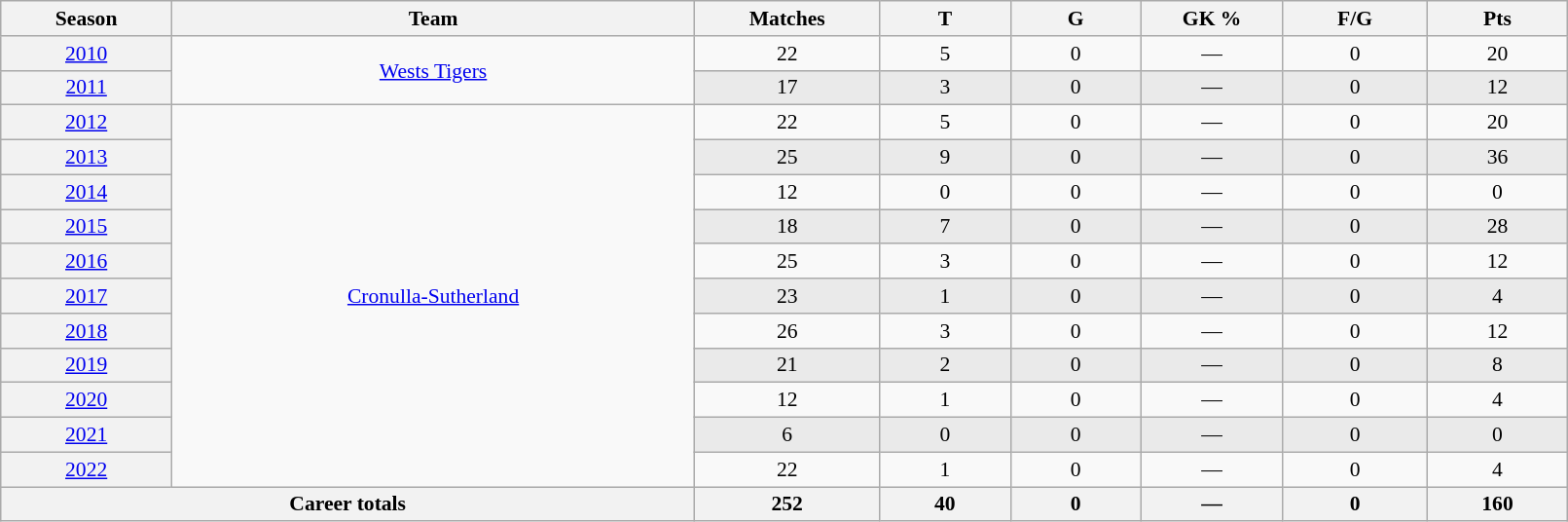<table class="wikitable sortable"  style="font-size:90%; text-align:center; width:85%;">
<tr>
<th width=2%>Season</th>
<th width=8%>Team</th>
<th width=2%>Matches</th>
<th width=2%>T</th>
<th width=2%>G</th>
<th width=2%>GK %</th>
<th width=2%>F/G</th>
<th width=2%>Pts</th>
</tr>
<tr>
<th scope="row" style="text-align:center; font-weight:normal"><a href='#'>2010</a></th>
<td rowspan="2" style="text-align:center;"> <a href='#'>Wests Tigers</a></td>
<td>22</td>
<td>5</td>
<td>0</td>
<td>—</td>
<td>0</td>
<td>20</td>
</tr>
<tr style="background:#eaeaea;">
<th scope="row" style="text-align:center; font-weight:normal"><a href='#'>2011</a></th>
<td>17</td>
<td>3</td>
<td>0</td>
<td>—</td>
<td>0</td>
<td>12</td>
</tr>
<tr>
<th scope="row" style="text-align:center; font-weight:normal"><a href='#'>2012</a></th>
<td rowspan="11" style="text-align:center;"> <a href='#'>Cronulla-Sutherland</a></td>
<td>22</td>
<td>5</td>
<td>0</td>
<td>—</td>
<td>0</td>
<td>20</td>
</tr>
<tr style="background:#eaeaea;">
<th scope="row" style="text-align:center; font-weight:normal"><a href='#'>2013</a></th>
<td>25</td>
<td>9</td>
<td>0</td>
<td>—</td>
<td>0</td>
<td>36</td>
</tr>
<tr>
<th scope="row" style="text-align:center; font-weight:normal"><a href='#'>2014</a></th>
<td>12</td>
<td>0</td>
<td>0</td>
<td>—</td>
<td>0</td>
<td>0</td>
</tr>
<tr style="background:#eaeaea;">
<th scope="row" style="text-align:center; font-weight:normal"><a href='#'>2015</a></th>
<td>18</td>
<td>7</td>
<td>0</td>
<td>—</td>
<td>0</td>
<td>28</td>
</tr>
<tr>
<th scope="row" style="text-align:center; font-weight:normal"><a href='#'>2016</a></th>
<td>25</td>
<td>3</td>
<td>0</td>
<td>—</td>
<td>0</td>
<td>12</td>
</tr>
<tr style="background:#eaeaea;">
<th scope="row" style="text-align:center; font-weight:normal"><a href='#'>2017</a></th>
<td>23</td>
<td>1</td>
<td>0</td>
<td>—</td>
<td>0</td>
<td>4</td>
</tr>
<tr>
<th scope="row" style="text-align:center; font-weight:normal"><a href='#'>2018</a></th>
<td>26</td>
<td>3</td>
<td>0</td>
<td>—</td>
<td>0</td>
<td>12</td>
</tr>
<tr style="background:#eaeaea;">
<th scope="row" style="text-align:center; font-weight:normal"><a href='#'>2019</a></th>
<td>21</td>
<td>2</td>
<td>0</td>
<td>—</td>
<td>0</td>
<td>8</td>
</tr>
<tr>
<th scope="row" style="text-align:center; font-weight:normal"><a href='#'>2020</a></th>
<td>12</td>
<td>1</td>
<td>0</td>
<td>—</td>
<td>0</td>
<td>4</td>
</tr>
<tr style="background:#eaeaea;">
<th scope="row" style="text-align:center; font-weight:normal"><a href='#'>2021</a></th>
<td>6</td>
<td>0</td>
<td>0</td>
<td>—</td>
<td>0</td>
<td>0</td>
</tr>
<tr>
<th scope="row" style="text-align:center; font-weight:normal"><a href='#'>2022</a></th>
<td>22</td>
<td>1</td>
<td>0</td>
<td>—</td>
<td>0</td>
<td>4</td>
</tr>
<tr class="sortbottom">
<th colspan=2>Career totals</th>
<th>252</th>
<th>40</th>
<th>0</th>
<th>—</th>
<th>0</th>
<th>160</th>
</tr>
</table>
